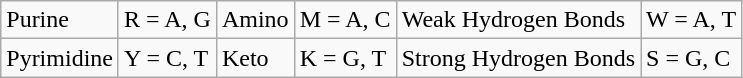<table class="wikitable">
<tr>
<td>Purine</td>
<td>R = A, G</td>
<td>Amino</td>
<td>M = A, C</td>
<td>Weak Hydrogen Bonds</td>
<td>W = A, T</td>
</tr>
<tr>
<td>Pyrimidine</td>
<td>Y = C, T</td>
<td>Keto</td>
<td>K = G, T</td>
<td>Strong Hydrogen Bonds</td>
<td>S = G, C</td>
</tr>
</table>
